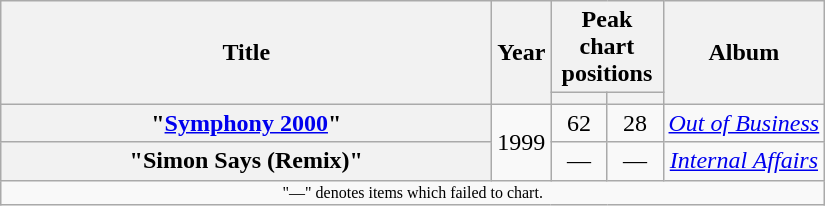<table class="wikitable plainrowheaders" style="text-align:center;">
<tr>
<th scope="col" rowspan="2" style="width:20em;">Title</th>
<th scope="col" rowspan="2">Year</th>
<th colspan="2">Peak chart positions</th>
<th scope="col" rowspan="2">Album</th>
</tr>
<tr>
<th width="30"></th>
<th width="30"></th>
</tr>
<tr>
<th scope="row">"<a href='#'>Symphony 2000</a>" <br></th>
<td rowspan="2">1999</td>
<td>62</td>
<td>28</td>
<td rowspan="1"><em><a href='#'>Out of Business</a></em></td>
</tr>
<tr>
<th scope="row">"Simon Says (Remix)" <br></th>
<td>—</td>
<td>—</td>
<td><em><a href='#'>Internal Affairs</a></em></td>
</tr>
<tr>
<td colspan="5" style="text-align:center; font-size:8pt;">"—" denotes items which failed to chart.</td>
</tr>
</table>
